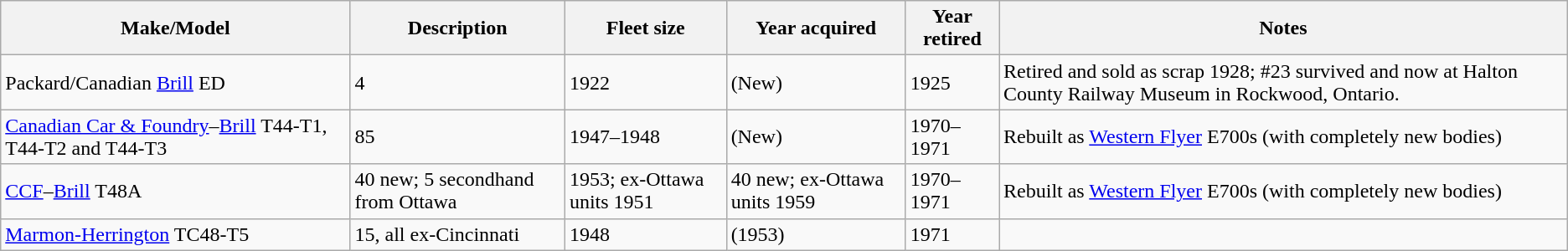<table class="wikitable">
<tr>
<th>Make/Model</th>
<th>Description</th>
<th>Fleet size</th>
<th>Year acquired</th>
<th>Year retired</th>
<th>Notes</th>
</tr>
<tr>
<td>Packard/Canadian <a href='#'>Brill</a> ED</td>
<td>4</td>
<td>1922</td>
<td>(New)</td>
<td>1925</td>
<td>Retired and sold as scrap 1928; #23 survived and now at Halton County Railway Museum in Rockwood, Ontario.</td>
</tr>
<tr>
<td><a href='#'>Canadian Car & Foundry</a>–<a href='#'>Brill</a> T44-T1, T44-T2 and T44-T3</td>
<td>85</td>
<td>1947–1948</td>
<td>(New)</td>
<td>1970–1971</td>
<td>Rebuilt as <a href='#'>Western Flyer</a> E700s (with completely new bodies)</td>
</tr>
<tr>
<td><a href='#'>CCF</a>–<a href='#'>Brill</a> T48A</td>
<td>40 new; 5 secondhand from Ottawa</td>
<td>1953; ex-Ottawa units 1951</td>
<td>40 new; ex-Ottawa units 1959</td>
<td>1970–1971</td>
<td>Rebuilt as <a href='#'>Western Flyer</a> E700s (with completely new bodies)</td>
</tr>
<tr>
<td><a href='#'>Marmon-Herrington</a> TC48-T5</td>
<td>15, all ex-Cincinnati</td>
<td>1948</td>
<td>(1953)</td>
<td>1971</td>
<td></td>
</tr>
</table>
